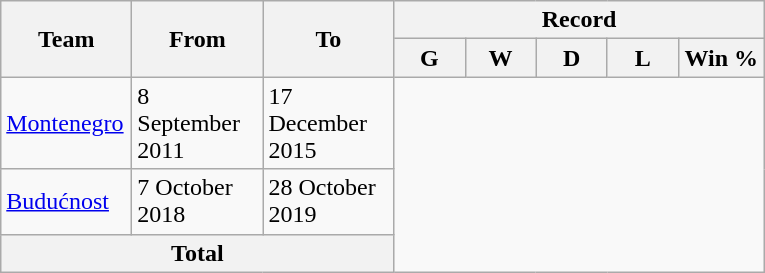<table class=wikitable style=text-align:center>
<tr>
<th rowspan=2! width=80>Team</th>
<th rowspan=2! width=80>From</th>
<th rowspan=2! width=80>To</th>
<th colspan=5>Record</th>
</tr>
<tr>
<th width="40">G</th>
<th width="40">W</th>
<th width="40">D</th>
<th width="40">L</th>
<th width="50">Win %</th>
</tr>
<tr>
<td align="left"><a href='#'>Montenegro</a></td>
<td align="left">8 September 2011</td>
<td align="left">17 December 2015<br></td>
</tr>
<tr>
<td align="left"><a href='#'>Budućnost</a></td>
<td align="left">7 October 2018</td>
<td align="left">28 October 2019<br></td>
</tr>
<tr>
<th colspan="3">Total<br></th>
</tr>
</table>
